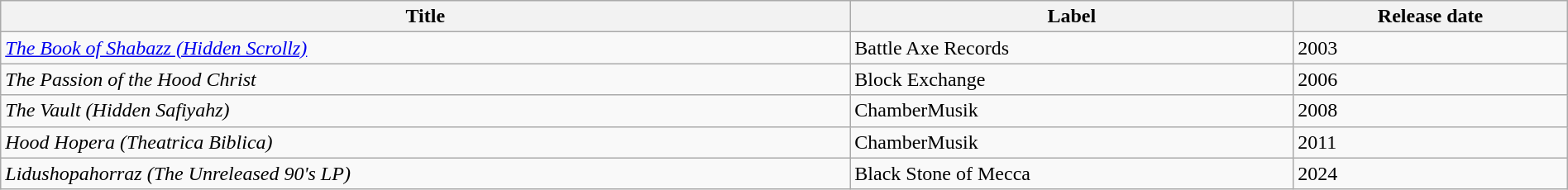<table class="wikitable" width=100%>
<tr>
<th>Title</th>
<th>Label</th>
<th>Release date</th>
</tr>
<tr>
<td><em><a href='#'>The Book of Shabazz (Hidden Scrollz)</a></em></td>
<td>Battle Axe Records</td>
<td>2003</td>
</tr>
<tr>
<td><em>The Passion of the Hood Christ</em></td>
<td>Block Exchange</td>
<td>2006</td>
</tr>
<tr>
<td><em>The Vault (Hidden Safiyahz)</em></td>
<td>ChamberMusik</td>
<td>2008</td>
</tr>
<tr>
<td><em>Hood Hopera (Theatrica Biblica)</em></td>
<td>ChamberMusik</td>
<td>2011</td>
</tr>
<tr>
<td><em>Lidushopahorraz (The Unreleased 90's LP)</em></td>
<td>Black Stone of Mecca</td>
<td>2024</td>
</tr>
</table>
